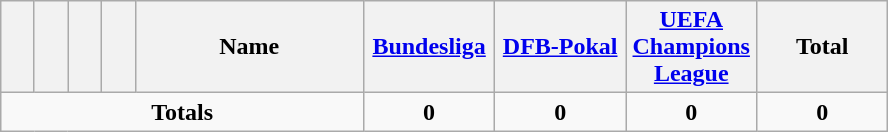<table class="wikitable" style="text-align:center">
<tr>
<th width=15></th>
<th width=15></th>
<th width=15></th>
<th width=15></th>
<th width=145>Name</th>
<th width=80><strong><a href='#'>Bundesliga</a></strong></th>
<th width=80><strong><a href='#'>DFB-Pokal</a></strong></th>
<th width=80><strong><a href='#'>UEFA Champions League</a></strong></th>
<th width=80>Total</th>
</tr>
<tr>
<td colspan=5><strong>Totals</strong></td>
<td><strong>0</strong></td>
<td><strong>0</strong></td>
<td><strong>0</strong></td>
<td><strong>0</strong></td>
</tr>
</table>
